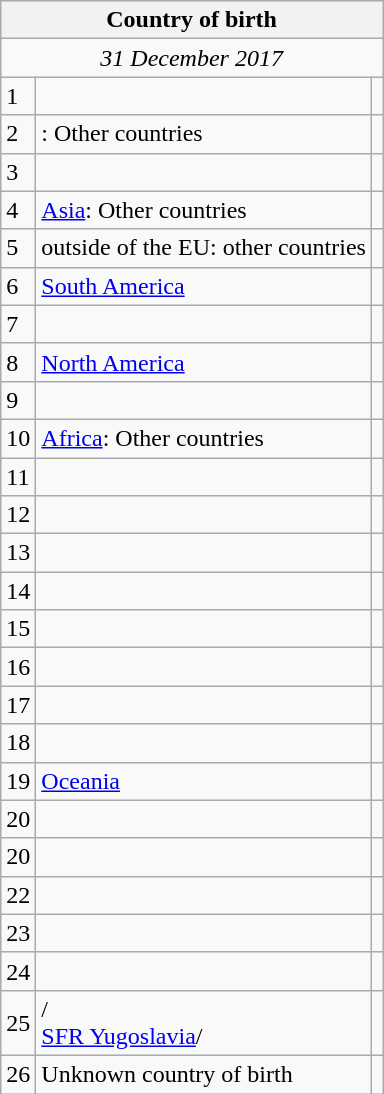<table class="wikitable collapsible collapsed">
<tr>
<th colspan=3>Country of birth</th>
</tr>
<tr>
<td colspan=3 style="text-align:center;"><em>31 December 2017</em></td>
</tr>
<tr>
<td>1</td>
<td></td>
<td align=right></td>
</tr>
<tr>
<td>2</td>
<td>: Other countries</td>
<td align=right></td>
</tr>
<tr>
<td>3</td>
<td></td>
<td align=right></td>
</tr>
<tr>
<td>4</td>
<td><a href='#'>Asia</a>: Other countries</td>
<td align=right></td>
</tr>
<tr>
<td>5</td>
<td> outside of the EU: other countries</td>
<td align=right></td>
</tr>
<tr>
<td>6</td>
<td><a href='#'>South America</a></td>
<td align=right></td>
</tr>
<tr>
<td>7</td>
<td></td>
<td align=right></td>
</tr>
<tr>
<td>8</td>
<td><a href='#'>North America</a></td>
<td align=right></td>
</tr>
<tr>
<td>9</td>
<td></td>
<td align=right></td>
</tr>
<tr>
<td>10</td>
<td><a href='#'>Africa</a>: Other countries</td>
<td align=right></td>
</tr>
<tr>
<td>11</td>
<td></td>
<td align=right></td>
</tr>
<tr>
<td>12</td>
<td></td>
<td align=right></td>
</tr>
<tr>
<td>13</td>
<td></td>
<td align=right></td>
</tr>
<tr>
<td>14</td>
<td></td>
<td align=right></td>
</tr>
<tr>
<td>15</td>
<td></td>
<td align=right></td>
</tr>
<tr>
<td>16</td>
<td></td>
<td align=right></td>
</tr>
<tr>
<td>17</td>
<td></td>
<td align=right></td>
</tr>
<tr>
<td>18</td>
<td></td>
<td align=right></td>
</tr>
<tr>
<td>19</td>
<td><a href='#'>Oceania</a></td>
<td align=right></td>
</tr>
<tr>
<td>20</td>
<td></td>
<td align=right></td>
</tr>
<tr>
<td>20</td>
<td></td>
<td align=right></td>
</tr>
<tr>
<td>22</td>
<td></td>
<td align=right></td>
</tr>
<tr>
<td>23</td>
<td></td>
<td align=right></td>
</tr>
<tr>
<td>24</td>
<td></td>
<td align=right></td>
</tr>
<tr>
<td>25</td>
<td>/<br><a href='#'>SFR Yugoslavia</a>/</td>
<td align=right></td>
</tr>
<tr>
<td>26</td>
<td>Unknown country of birth</td>
<td align=right></td>
</tr>
</table>
